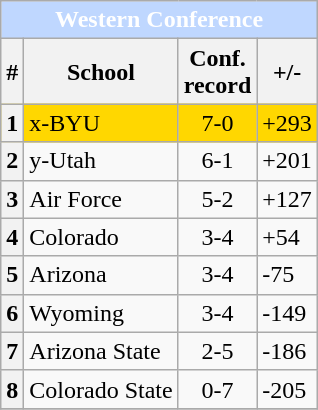<table class="wikitable sortable collapsible collapsed">
<tr>
<th colspan=4 style="background:#BFD7FF; color:white">Western Conference</th>
</tr>
<tr>
<th>#</th>
<th>School</th>
<th>Conf. <br> record</th>
<th>+/-</th>
</tr>
<tr style="background:gold">
<th>1</th>
<td>x-BYU</td>
<td align="center">7-0</td>
<td>+293</td>
</tr>
<tr>
<th>2</th>
<td>y-Utah</td>
<td align="center">6-1</td>
<td>+201</td>
</tr>
<tr>
<th>3</th>
<td>Air Force</td>
<td align="center">5-2</td>
<td>+127</td>
</tr>
<tr>
<th>4</th>
<td>Colorado</td>
<td align="center">3-4</td>
<td>+54</td>
</tr>
<tr>
<th>5</th>
<td>Arizona</td>
<td align="center">3-4</td>
<td>-75</td>
</tr>
<tr>
<th>6</th>
<td>Wyoming</td>
<td align="center">3-4</td>
<td>-149</td>
</tr>
<tr>
<th>7</th>
<td>Arizona State</td>
<td align="center">2-5</td>
<td>-186</td>
</tr>
<tr>
<th>8</th>
<td>Colorado State</td>
<td align="center">0-7</td>
<td>-205</td>
</tr>
<tr>
</tr>
</table>
